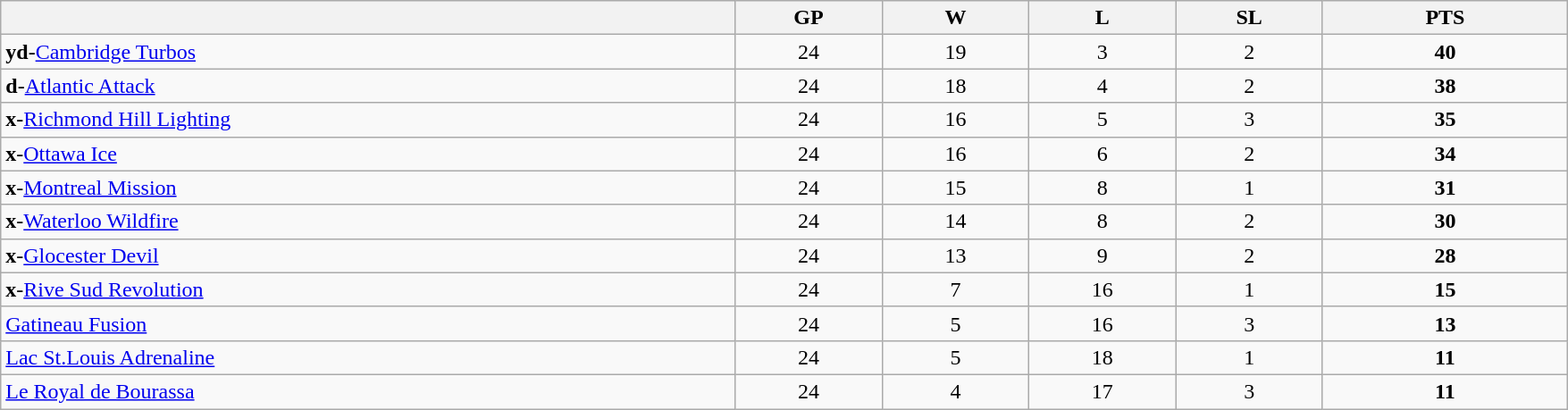<table class="wikitable" style="text-align:center">
<tr>
<th bgcolor="#DDDDFF" width="15%"></th>
<th bgcolor="#DDDDFF" width="3%">GP</th>
<th bgcolor="#DDDDFF" width="3%">W</th>
<th bgcolor="#DDDDFF" width="3%">L</th>
<th bgcolor="#DDDDFF" width="3%">SL</th>
<th bgcolor="#DDDDFF" width="5%">PTS</th>
</tr>
<tr>
<td align=left><strong>yd</strong>-<a href='#'>Cambridge Turbos</a></td>
<td>24</td>
<td>19</td>
<td>3</td>
<td>2</td>
<td><strong>40</strong></td>
</tr>
<tr>
<td align=left><strong>d</strong>-<a href='#'>Atlantic Attack</a></td>
<td>24</td>
<td>18</td>
<td>4</td>
<td>2</td>
<td><strong>38</strong></td>
</tr>
<tr>
<td align=left><strong>x</strong>-<a href='#'>Richmond Hill Lighting</a></td>
<td>24</td>
<td>16</td>
<td>5</td>
<td>3</td>
<td><strong>35</strong></td>
</tr>
<tr>
<td align=left><strong>x</strong>-<a href='#'>Ottawa Ice</a></td>
<td>24</td>
<td>16</td>
<td>6</td>
<td>2</td>
<td><strong>34</strong></td>
</tr>
<tr>
<td align=left><strong>x</strong>-<a href='#'>Montreal Mission</a></td>
<td>24</td>
<td>15</td>
<td>8</td>
<td>1</td>
<td><strong>31</strong></td>
</tr>
<tr>
<td align=left><strong>x</strong>-<a href='#'>Waterloo Wildfire</a></td>
<td>24</td>
<td>14</td>
<td>8</td>
<td>2</td>
<td><strong>30</strong></td>
</tr>
<tr>
<td align=left><strong>x</strong>-<a href='#'>Glocester Devil</a></td>
<td>24</td>
<td>13</td>
<td>9</td>
<td>2</td>
<td><strong>28</strong></td>
</tr>
<tr>
<td align=left><strong>x</strong>-<a href='#'>Rive Sud Revolution</a></td>
<td>24</td>
<td>7</td>
<td>16</td>
<td>1</td>
<td><strong>15</strong></td>
</tr>
<tr>
<td align=left><a href='#'>Gatineau Fusion</a></td>
<td>24</td>
<td>5</td>
<td>16</td>
<td>3</td>
<td><strong>13</strong></td>
</tr>
<tr>
<td align=left><a href='#'>Lac St.Louis Adrenaline</a></td>
<td>24</td>
<td>5</td>
<td>18</td>
<td>1</td>
<td><strong>11</strong></td>
</tr>
<tr>
<td align=left><a href='#'>Le Royal de Bourassa</a></td>
<td>24</td>
<td>4</td>
<td>17</td>
<td>3</td>
<td><strong>11</strong></td>
</tr>
</table>
